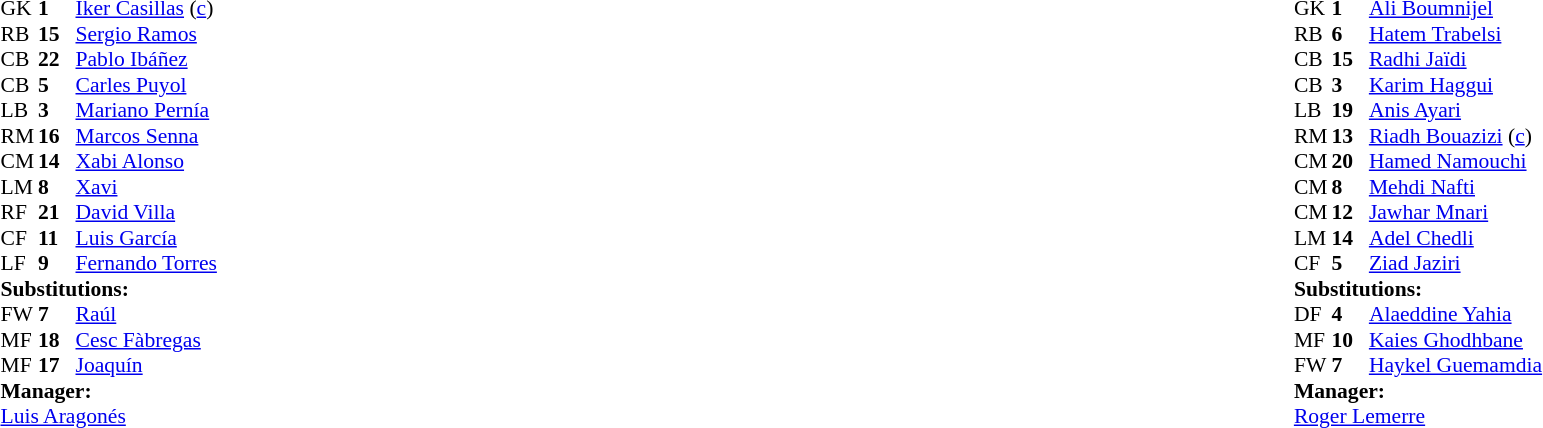<table width="100%">
<tr>
<td valign="top" width="40%"><br><table style="font-size: 90%" cellspacing="0" cellpadding="0">
<tr>
<th width="25"></th>
<th width="25"></th>
</tr>
<tr>
<td>GK</td>
<td><strong>1</strong></td>
<td><a href='#'>Iker Casillas</a> (<a href='#'>c</a>)</td>
</tr>
<tr>
<td>RB</td>
<td><strong>15</strong></td>
<td><a href='#'>Sergio Ramos</a></td>
</tr>
<tr>
<td>CB</td>
<td><strong>22</strong></td>
<td><a href='#'>Pablo Ibáñez</a></td>
</tr>
<tr>
<td>CB</td>
<td><strong>5</strong></td>
<td><a href='#'>Carles Puyol</a></td>
<td></td>
</tr>
<tr>
<td>LB</td>
<td><strong>3</strong></td>
<td><a href='#'>Mariano Pernía</a></td>
</tr>
<tr>
<td>RM</td>
<td><strong>16</strong></td>
<td><a href='#'>Marcos Senna</a></td>
<td></td>
<td></td>
</tr>
<tr>
<td>CM</td>
<td><strong>14</strong></td>
<td><a href='#'>Xabi Alonso</a></td>
</tr>
<tr>
<td>LM</td>
<td><strong>8</strong></td>
<td><a href='#'>Xavi</a></td>
</tr>
<tr>
<td>RF</td>
<td><strong>21</strong></td>
<td><a href='#'>David Villa</a></td>
<td></td>
<td></td>
</tr>
<tr>
<td>CF</td>
<td><strong>11</strong></td>
<td><a href='#'>Luis García</a></td>
<td></td>
<td></td>
</tr>
<tr>
<td>LF</td>
<td><strong>9</strong></td>
<td><a href='#'>Fernando Torres</a></td>
</tr>
<tr>
<td colspan=3><strong>Substitutions:</strong></td>
</tr>
<tr>
<td>FW</td>
<td><strong>7</strong></td>
<td><a href='#'>Raúl</a></td>
<td></td>
<td></td>
</tr>
<tr>
<td>MF</td>
<td><strong>18</strong></td>
<td><a href='#'>Cesc Fàbregas</a></td>
<td></td>
<td></td>
</tr>
<tr>
<td>MF</td>
<td><strong>17</strong></td>
<td><a href='#'>Joaquín</a></td>
<td></td>
<td></td>
</tr>
<tr>
<td colspan=3><strong>Manager:</strong></td>
</tr>
<tr>
<td colspan="4"><a href='#'>Luis Aragonés</a></td>
</tr>
</table>
</td>
<td valign="top"></td>
<td valign="top" width="50%"><br><table style="font-size: 90%" cellspacing="0" cellpadding="0" align=center>
<tr>
<th width="25"></th>
<th width="25"></th>
</tr>
<tr>
<td>GK</td>
<td><strong>1</strong></td>
<td><a href='#'>Ali Boumnijel</a></td>
</tr>
<tr>
<td>RB</td>
<td><strong>6</strong></td>
<td><a href='#'>Hatem Trabelsi</a></td>
<td></td>
</tr>
<tr>
<td>CB</td>
<td><strong>15</strong></td>
<td><a href='#'>Radhi Jaïdi</a></td>
<td></td>
</tr>
<tr>
<td>CB</td>
<td><strong>3</strong></td>
<td><a href='#'>Karim Haggui</a></td>
</tr>
<tr>
<td>LB</td>
<td><strong>19</strong></td>
<td><a href='#'>Anis Ayari</a></td>
<td></td>
<td></td>
</tr>
<tr>
<td>RM</td>
<td><strong>13</strong></td>
<td><a href='#'>Riadh Bouazizi</a> (<a href='#'>c</a>)</td>
<td></td>
<td></td>
</tr>
<tr>
<td>CM</td>
<td><strong>20</strong></td>
<td><a href='#'>Hamed Namouchi</a></td>
</tr>
<tr>
<td>CM</td>
<td><strong>8</strong></td>
<td><a href='#'>Mehdi Nafti</a></td>
</tr>
<tr>
<td>CM</td>
<td><strong>12</strong></td>
<td><a href='#'>Jawhar Mnari</a></td>
<td></td>
</tr>
<tr>
<td>LM</td>
<td><strong>14</strong></td>
<td><a href='#'>Adel Chedli</a></td>
<td></td>
<td></td>
</tr>
<tr>
<td>CF</td>
<td><strong>5</strong></td>
<td><a href='#'>Ziad Jaziri</a></td>
<td></td>
</tr>
<tr>
<td colspan=3><strong>Substitutions:</strong></td>
</tr>
<tr>
<td>DF</td>
<td><strong>4</strong></td>
<td><a href='#'>Alaeddine Yahia</a></td>
<td></td>
<td></td>
</tr>
<tr>
<td>MF</td>
<td><strong>10</strong></td>
<td><a href='#'>Kaies Ghodhbane</a></td>
<td></td>
<td></td>
</tr>
<tr>
<td>FW</td>
<td><strong>7</strong></td>
<td><a href='#'>Haykel Guemamdia</a></td>
<td></td>
<td></td>
</tr>
<tr>
<td colspan=3><strong>Manager:</strong></td>
</tr>
<tr>
<td colspan="4"> <a href='#'>Roger Lemerre</a></td>
</tr>
</table>
</td>
</tr>
</table>
